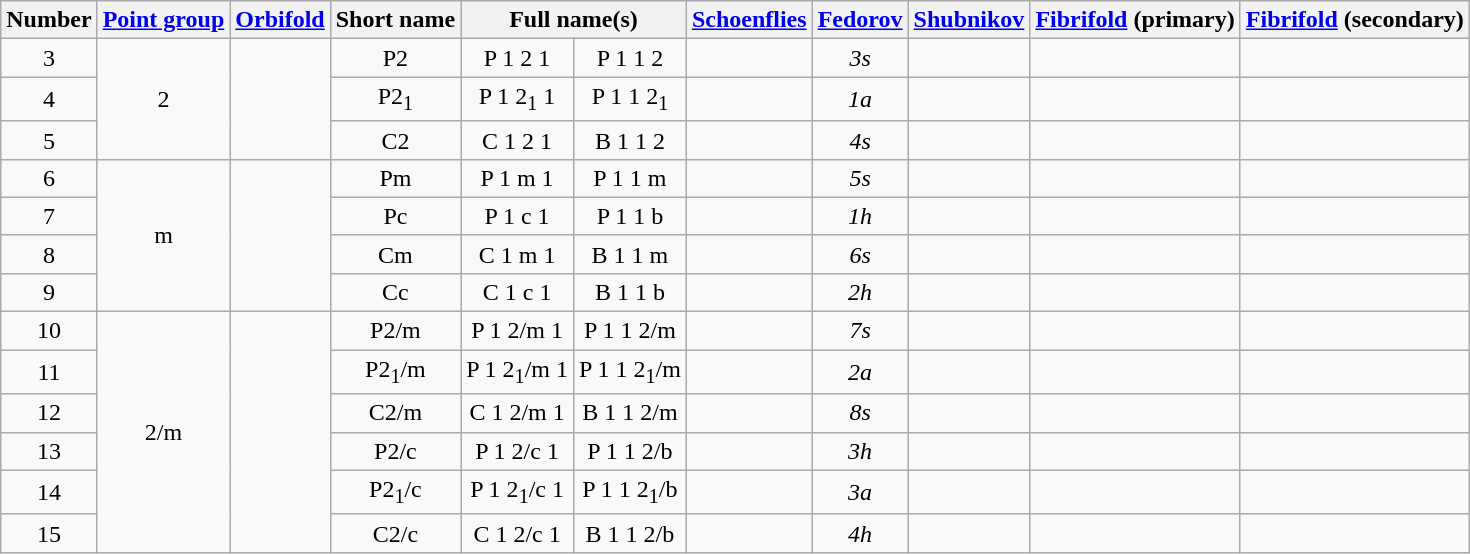<table class=wikitable>
<tr>
<th>Number</th>
<th><a href='#'>Point group</a></th>
<th><a href='#'>Orbifold</a></th>
<th>Short name</th>
<th colspan=2>Full name(s)</th>
<th><a href='#'>Schoenflies</a></th>
<th><a href='#'>Fedorov</a></th>
<th><a href='#'>Shubnikov</a></th>
<th><a href='#'>Fibrifold</a> (primary)</th>
<th><a href='#'>Fibrifold</a> (secondary)</th>
</tr>
<tr align=center>
<td>3</td>
<td rowspan=3>2</td>
<td rowspan=3></td>
<td>P2</td>
<td>P 1 2 1</td>
<td>P 1 1 2</td>
<td></td>
<td><em>3s</em></td>
<td></td>
<td></td>
<td></td>
</tr>
<tr align=center>
<td>4</td>
<td>P2<sub>1</sub></td>
<td>P 1 2<sub>1</sub> 1</td>
<td>P 1 1 2<sub>1</sub></td>
<td></td>
<td><em>1a</em></td>
<td></td>
<td></td>
<td></td>
</tr>
<tr align=center>
<td>5</td>
<td>C2</td>
<td>C 1 2 1</td>
<td>B 1 1 2</td>
<td></td>
<td><em>4s</em></td>
<td></td>
<td></td>
<td></td>
</tr>
<tr align=center>
<td>6</td>
<td rowspan=4>m</td>
<td rowspan=4></td>
<td>Pm</td>
<td>P 1 m 1</td>
<td>P 1 1 m</td>
<td></td>
<td><em>5s</em></td>
<td></td>
<td></td>
<td></td>
</tr>
<tr align=center>
<td>7</td>
<td>Pc</td>
<td>P 1 c 1</td>
<td>P 1 1 b</td>
<td></td>
<td><em>1h</em></td>
<td></td>
<td></td>
<td></td>
</tr>
<tr align=center>
<td>8</td>
<td>Cm</td>
<td>C 1 m 1</td>
<td>B 1 1 m</td>
<td></td>
<td><em>6s</em></td>
<td></td>
<td></td>
<td></td>
</tr>
<tr align=center>
<td>9</td>
<td>Cc</td>
<td>C 1 c 1</td>
<td>B 1 1 b</td>
<td></td>
<td><em>2h</em></td>
<td></td>
<td></td>
<td></td>
</tr>
<tr align=center>
<td>10</td>
<td rowspan=6>2/m</td>
<td rowspan=6></td>
<td>P2/m</td>
<td>P 1 2/m 1</td>
<td>P 1 1 2/m</td>
<td></td>
<td><em>7s</em></td>
<td></td>
<td></td>
<td></td>
</tr>
<tr align=center>
<td>11</td>
<td>P2<sub>1</sub>/m</td>
<td>P 1 2<sub>1</sub>/m 1</td>
<td>P 1 1 2<sub>1</sub>/m</td>
<td></td>
<td><em>2a</em></td>
<td></td>
<td></td>
<td></td>
</tr>
<tr align=center>
<td>12</td>
<td>C2/m</td>
<td>C 1 2/m 1</td>
<td>B 1 1 2/m</td>
<td></td>
<td><em>8s</em></td>
<td></td>
<td></td>
<td></td>
</tr>
<tr align=center>
<td>13</td>
<td>P2/c</td>
<td>P 1 2/c 1</td>
<td>P 1 1 2/b</td>
<td></td>
<td><em>3h</em></td>
<td></td>
<td></td>
<td></td>
</tr>
<tr align=center>
<td>14</td>
<td>P2<sub>1</sub>/c</td>
<td>P 1 2<sub>1</sub>/c 1</td>
<td>P 1 1 2<sub>1</sub>/b</td>
<td></td>
<td><em>3a</em></td>
<td></td>
<td></td>
<td></td>
</tr>
<tr align=center>
<td>15</td>
<td>C2/c</td>
<td>C 1 2/c 1</td>
<td>B 1 1 2/b</td>
<td></td>
<td><em>4h</em></td>
<td></td>
<td></td>
<td></td>
</tr>
</table>
